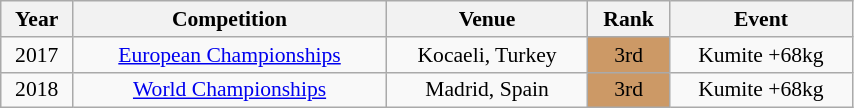<table class="wikitable sortable" width=45% style="font-size:90%; text-align:center;">
<tr>
<th>Year</th>
<th>Competition</th>
<th>Venue</th>
<th>Rank</th>
<th>Event</th>
</tr>
<tr>
<td>2017</td>
<td><a href='#'>European Championships</a></td>
<td>Kocaeli, Turkey</td>
<td bgcolor="cc9966">3rd</td>
<td>Kumite +68kg</td>
</tr>
<tr>
<td>2018</td>
<td><a href='#'>World Championships</a></td>
<td>Madrid, Spain</td>
<td bgcolor="cc9966">3rd</td>
<td>Kumite +68kg</td>
</tr>
</table>
